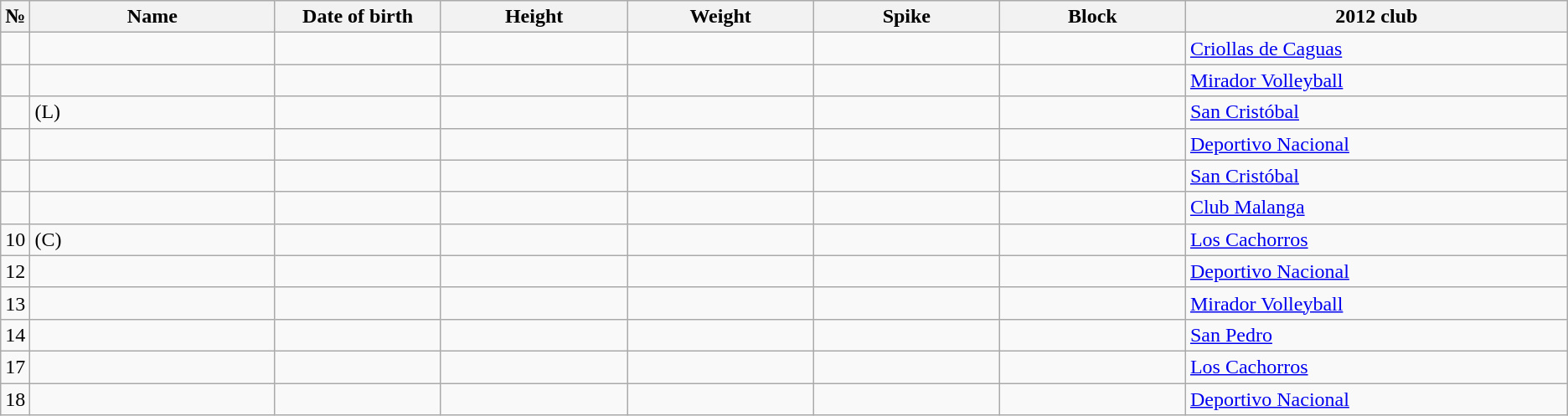<table class="wikitable sortable" style="font-size:100%; text-align:center;">
<tr>
<th>№</th>
<th style="width:12em">Name</th>
<th style="width:8em">Date of birth</th>
<th style="width:9em">Height</th>
<th style="width:9em">Weight</th>
<th style="width:9em">Spike</th>
<th style="width:9em">Block</th>
<th style="width:19em">2012 club</th>
</tr>
<tr>
<td></td>
<td style="text-align:left;"></td>
<td style="text-align:right;"></td>
<td></td>
<td></td>
<td></td>
<td></td>
<td style="text-align:left;"> <a href='#'>Criollas de Caguas</a></td>
</tr>
<tr>
<td></td>
<td style="text-align:left;"></td>
<td style="text-align:right;"></td>
<td></td>
<td></td>
<td></td>
<td></td>
<td style="text-align:left;"> <a href='#'>Mirador Volleyball</a></td>
</tr>
<tr>
<td></td>
<td style="text-align:left;"> (L)</td>
<td style="text-align:right;"></td>
<td></td>
<td></td>
<td></td>
<td></td>
<td style="text-align:left;"> <a href='#'>San Cristóbal</a></td>
</tr>
<tr>
<td></td>
<td style="text-align:left;"></td>
<td style="text-align:right;"></td>
<td></td>
<td></td>
<td></td>
<td></td>
<td style="text-align:left;"> <a href='#'>Deportivo Nacional</a></td>
</tr>
<tr>
<td></td>
<td style="text-align:left;"></td>
<td style="text-align:right;"></td>
<td></td>
<td></td>
<td></td>
<td></td>
<td style="text-align:left;"> <a href='#'>San Cristóbal</a></td>
</tr>
<tr>
<td></td>
<td style="text-align:left;"></td>
<td style="text-align:right;"></td>
<td></td>
<td></td>
<td></td>
<td></td>
<td style="text-align:left;"> <a href='#'>Club Malanga</a></td>
</tr>
<tr>
<td>10</td>
<td style="text-align:left;"> (C)</td>
<td style="text-align:right;"></td>
<td></td>
<td></td>
<td></td>
<td></td>
<td style="text-align:left;"> <a href='#'>Los Cachorros</a></td>
</tr>
<tr>
<td>12</td>
<td style="text-align:left;"></td>
<td style="text-align:right;"></td>
<td></td>
<td></td>
<td></td>
<td></td>
<td style="text-align:left;"> <a href='#'>Deportivo Nacional</a></td>
</tr>
<tr>
<td>13</td>
<td style="text-align:left;"></td>
<td style="text-align:right;"></td>
<td></td>
<td></td>
<td></td>
<td></td>
<td style="text-align:left;"> <a href='#'>Mirador Volleyball</a></td>
</tr>
<tr>
<td>14</td>
<td style="text-align:left;"></td>
<td style="text-align:right;"></td>
<td></td>
<td></td>
<td></td>
<td></td>
<td style="text-align:left;"> <a href='#'>San Pedro</a></td>
</tr>
<tr>
<td>17</td>
<td style="text-align:left;"></td>
<td style="text-align:right;"></td>
<td></td>
<td></td>
<td></td>
<td></td>
<td style="text-align:left;"> <a href='#'>Los Cachorros</a></td>
</tr>
<tr>
<td>18</td>
<td style="text-align:left;"></td>
<td style="text-align:right;"></td>
<td></td>
<td></td>
<td></td>
<td></td>
<td style="text-align:left;"> <a href='#'>Deportivo Nacional</a></td>
</tr>
</table>
